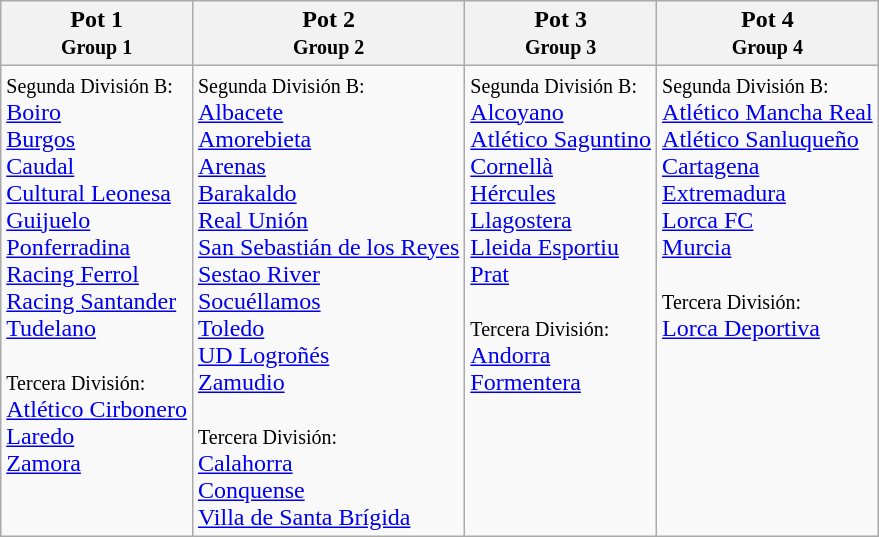<table class="wikitable">
<tr>
<th>Pot 1<br><small>Group 1</small></th>
<th>Pot 2<br><small>Group 2</small></th>
<th>Pot 3<br><small>Group 3</small></th>
<th>Pot 4<br><small>Group 4</small></th>
</tr>
<tr>
<td valign=top><small>Segunda División B:</small><br><a href='#'>Boiro</a><br><a href='#'>Burgos</a><br><a href='#'>Caudal</a><br><a href='#'>Cultural Leonesa</a><br><a href='#'>Guijuelo</a><br><a href='#'>Ponferradina</a><br><a href='#'>Racing Ferrol</a><br><a href='#'>Racing Santander</a><br><a href='#'>Tudelano</a><br><br><small>Tercera División:</small><br><a href='#'>Atlético Cirbonero</a><br><a href='#'>Laredo</a><br><a href='#'>Zamora</a></td>
<td><small>Segunda División B:</small><br><a href='#'>Albacete</a><br><a href='#'>Amorebieta</a><br><a href='#'>Arenas</a><br><a href='#'>Barakaldo</a><br><a href='#'>Real Unión</a><br><a href='#'>San Sebastián de los Reyes</a><br><a href='#'>Sestao River</a><br><a href='#'>Socuéllamos</a><br><a href='#'>Toledo</a><br><a href='#'>UD Logroñés</a><br><a href='#'>Zamudio</a><br><br><small>Tercera División:</small><br><a href='#'>Calahorra</a><br><a href='#'>Conquense</a><br><a href='#'>Villa de Santa Brígida</a></td>
<td valign=top><small>Segunda División B:</small><br><a href='#'>Alcoyano</a><br><a href='#'>Atlético Saguntino</a><br><a href='#'>Cornellà</a><br><a href='#'>Hércules</a><br><a href='#'>Llagostera</a><br><a href='#'>Lleida Esportiu</a><br><a href='#'>Prat</a><br><br><small>Tercera División:</small><br><a href='#'>Andorra</a><br><a href='#'>Formentera</a></td>
<td valign=top><small>Segunda División B:</small><br><a href='#'>Atlético Mancha Real</a><br><a href='#'>Atlético Sanluqueño</a><br><a href='#'>Cartagena</a><br><a href='#'>Extremadura</a><br><a href='#'>Lorca FC</a><br><a href='#'>Murcia</a><br><br><small>Tercera División:</small><br><a href='#'>Lorca Deportiva</a></td>
</tr>
</table>
